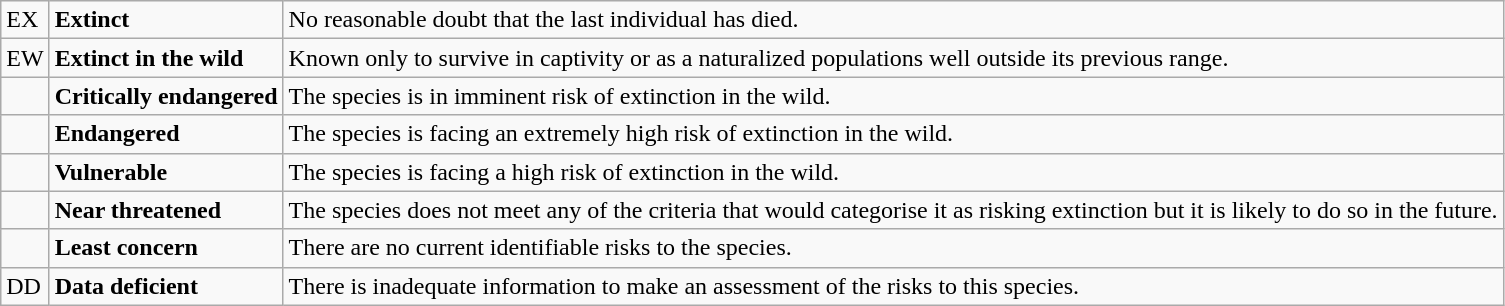<table class="wikitable" style="text-align:left">
<tr>
<td>EX</td>
<td><strong>Extinct</strong></td>
<td>No reasonable doubt that the last individual has died.</td>
</tr>
<tr>
<td>EW</td>
<td><strong>Extinct in the wild</strong></td>
<td>Known only to survive in captivity or as a naturalized populations well outside its previous range.</td>
</tr>
<tr>
<td></td>
<td><strong>Critically endangered</strong></td>
<td>The species is in imminent risk of extinction in the wild.</td>
</tr>
<tr>
<td></td>
<td><strong>Endangered</strong></td>
<td>The species is facing an extremely high risk of extinction in the wild.</td>
</tr>
<tr>
<td></td>
<td><strong>Vulnerable</strong></td>
<td>The species is facing a high risk of extinction in the wild.</td>
</tr>
<tr>
<td></td>
<td><strong>Near threatened</strong></td>
<td>The species does not meet any of the criteria that would categorise it as risking extinction but it is likely to do so in the future.</td>
</tr>
<tr>
<td></td>
<td><strong>Least concern</strong></td>
<td>There are no current identifiable risks to the species.</td>
</tr>
<tr>
<td>DD</td>
<td><strong>Data deficient</strong></td>
<td>There is inadequate information to make an assessment of the risks to this species.</td>
</tr>
</table>
